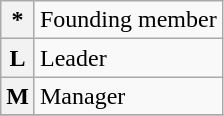<table class="wikitable">
<tr>
<th>*</th>
<td>Founding member</td>
</tr>
<tr>
<th>L</th>
<td>Leader</td>
</tr>
<tr>
<th><strong>M</strong></th>
<td>Manager</td>
</tr>
<tr>
</tr>
</table>
